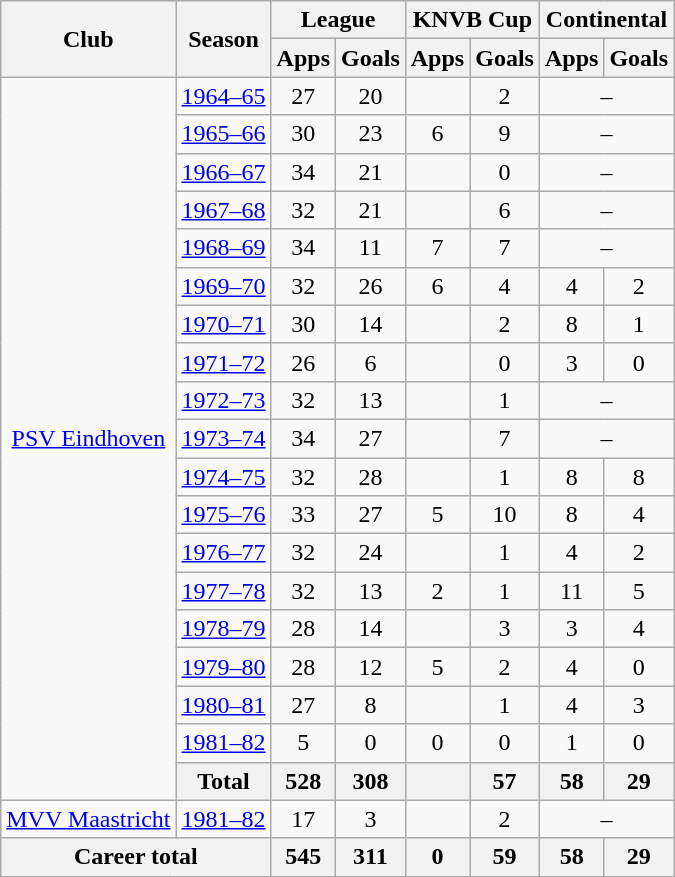<table class="wikitable" style="text-align:center">
<tr>
<th rowspan=2>Club</th>
<th rowspan=2>Season</th>
<th colspan=2>League</th>
<th colspan=2>KNVB Cup</th>
<th colspan=2>Continental</th>
</tr>
<tr>
<th>Apps</th>
<th>Goals</th>
<th>Apps</th>
<th>Goals</th>
<th>Apps</th>
<th>Goals</th>
</tr>
<tr>
<td rowspan="19"><a href='#'>PSV Eindhoven</a></td>
<td><a href='#'>1964–65</a></td>
<td>27</td>
<td>20</td>
<td></td>
<td>2</td>
<td colspan=2>–</td>
</tr>
<tr>
<td><a href='#'>1965–66</a></td>
<td>30</td>
<td>23</td>
<td>6</td>
<td>9</td>
<td colspan=2>–</td>
</tr>
<tr>
<td><a href='#'>1966–67</a></td>
<td>34</td>
<td>21</td>
<td></td>
<td>0</td>
<td colspan=2>–</td>
</tr>
<tr>
<td><a href='#'>1967–68</a></td>
<td>32</td>
<td>21</td>
<td></td>
<td>6</td>
<td colspan=2>–</td>
</tr>
<tr>
<td><a href='#'>1968–69</a></td>
<td>34</td>
<td>11</td>
<td>7</td>
<td>7</td>
<td colspan=2>–</td>
</tr>
<tr>
<td><a href='#'>1969–70</a></td>
<td>32</td>
<td>26</td>
<td>6</td>
<td>4</td>
<td>4</td>
<td>2</td>
</tr>
<tr>
<td><a href='#'>1970–71</a></td>
<td>30</td>
<td>14</td>
<td></td>
<td>2</td>
<td>8</td>
<td>1</td>
</tr>
<tr>
<td><a href='#'>1971–72</a></td>
<td>26</td>
<td>6</td>
<td></td>
<td>0</td>
<td>3</td>
<td>0</td>
</tr>
<tr>
<td><a href='#'>1972–73</a></td>
<td>32</td>
<td>13</td>
<td></td>
<td>1</td>
<td colspan=2>–</td>
</tr>
<tr>
<td><a href='#'>1973–74</a></td>
<td>34</td>
<td>27</td>
<td></td>
<td>7</td>
<td colspan=2>–</td>
</tr>
<tr>
<td><a href='#'>1974–75</a></td>
<td>32</td>
<td>28</td>
<td></td>
<td>1</td>
<td>8</td>
<td>8</td>
</tr>
<tr>
<td><a href='#'>1975–76</a></td>
<td>33</td>
<td>27</td>
<td>5</td>
<td>10</td>
<td>8</td>
<td>4</td>
</tr>
<tr>
<td><a href='#'>1976–77</a></td>
<td>32</td>
<td>24</td>
<td></td>
<td>1</td>
<td>4</td>
<td>2</td>
</tr>
<tr>
<td><a href='#'>1977–78</a></td>
<td>32</td>
<td>13</td>
<td>2</td>
<td>1</td>
<td>11</td>
<td>5</td>
</tr>
<tr>
<td><a href='#'>1978–79</a></td>
<td>28</td>
<td>14</td>
<td></td>
<td>3</td>
<td>3</td>
<td>4</td>
</tr>
<tr>
<td><a href='#'>1979–80</a></td>
<td>28</td>
<td>12</td>
<td>5</td>
<td>2</td>
<td>4</td>
<td>0</td>
</tr>
<tr>
<td><a href='#'>1980–81</a></td>
<td>27</td>
<td>8</td>
<td></td>
<td>1</td>
<td>4</td>
<td>3</td>
</tr>
<tr>
<td><a href='#'>1981–82</a></td>
<td>5</td>
<td>0</td>
<td>0</td>
<td>0</td>
<td>1</td>
<td>0</td>
</tr>
<tr>
<th>Total</th>
<th>528</th>
<th>308</th>
<th></th>
<th>57</th>
<th>58</th>
<th>29</th>
</tr>
<tr>
<td><a href='#'>MVV Maastricht</a></td>
<td><a href='#'>1981–82</a></td>
<td>17</td>
<td>3</td>
<td></td>
<td>2</td>
<td colspan=2>–</td>
</tr>
<tr>
<th colspan="2">Career total</th>
<th>545</th>
<th>311</th>
<th>0</th>
<th>59</th>
<th>58</th>
<th>29</th>
</tr>
</table>
